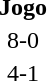<table>
<tr>
<th width=125></th>
<th width=auto>Jogo</th>
<th width=125></th>
</tr>
<tr>
<td align=right><strong></strong></td>
<td align=center>8-0</td>
<td align=left></td>
</tr>
<tr>
<td align=right><strong></strong></td>
<td align=center>4-1</td>
<td align=left></td>
</tr>
</table>
